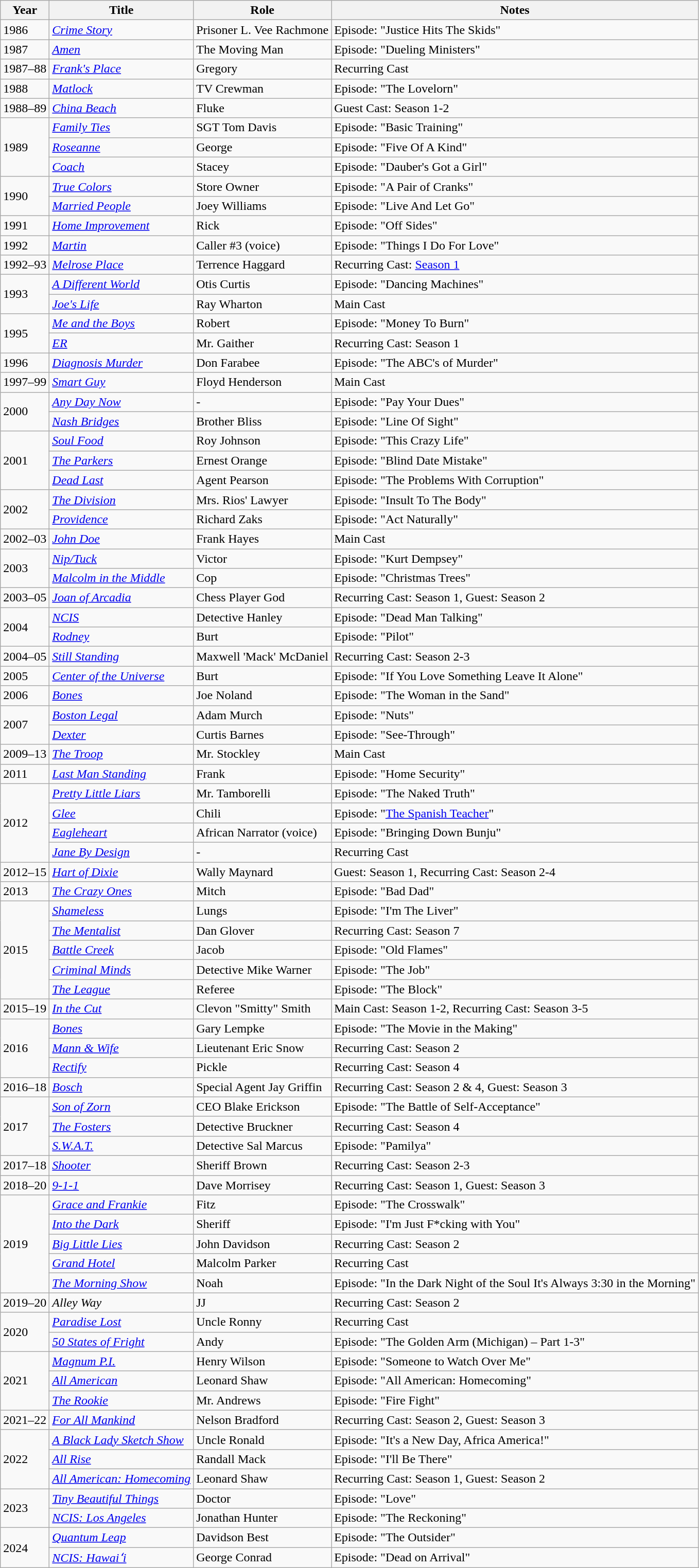<table class="wikitable plainrowheaders sortable" style="margin-right: 0;">
<tr>
<th>Year</th>
<th>Title</th>
<th>Role</th>
<th>Notes</th>
</tr>
<tr>
<td>1986</td>
<td><em><a href='#'>Crime Story</a></em></td>
<td>Prisoner L. Vee Rachmone</td>
<td>Episode: "Justice Hits The Skids"</td>
</tr>
<tr>
<td>1987</td>
<td><em><a href='#'>Amen</a></em></td>
<td>The Moving Man</td>
<td>Episode: "Dueling Ministers"</td>
</tr>
<tr>
<td>1987–88</td>
<td><em><a href='#'>Frank's Place</a></em></td>
<td>Gregory</td>
<td>Recurring Cast</td>
</tr>
<tr>
<td>1988</td>
<td><em><a href='#'>Matlock</a></em></td>
<td>TV Crewman</td>
<td>Episode: "The Lovelorn"</td>
</tr>
<tr>
<td>1988–89</td>
<td><em><a href='#'>China Beach</a></em></td>
<td>Fluke</td>
<td>Guest Cast: Season 1-2</td>
</tr>
<tr>
<td rowspan="3">1989</td>
<td><em><a href='#'>Family Ties</a></em></td>
<td>SGT Tom Davis</td>
<td>Episode: "Basic Training"</td>
</tr>
<tr>
<td><em><a href='#'>Roseanne</a></em></td>
<td>George</td>
<td>Episode: "Five Of A Kind"</td>
</tr>
<tr>
<td><em><a href='#'>Coach</a></em></td>
<td>Stacey</td>
<td>Episode: "Dauber's Got a Girl"</td>
</tr>
<tr>
<td rowspan="2">1990</td>
<td><em><a href='#'>True Colors</a></em></td>
<td>Store Owner</td>
<td>Episode: "A Pair of Cranks"</td>
</tr>
<tr>
<td><em><a href='#'>Married People</a></em></td>
<td>Joey Williams</td>
<td>Episode: "Live And Let Go"</td>
</tr>
<tr>
<td>1991</td>
<td><em><a href='#'>Home Improvement</a></em></td>
<td>Rick</td>
<td>Episode: "Off Sides"</td>
</tr>
<tr>
<td>1992</td>
<td><em><a href='#'>Martin</a></em></td>
<td>Caller #3 (voice)</td>
<td>Episode: "Things I Do For Love"</td>
</tr>
<tr>
<td>1992–93</td>
<td><em><a href='#'>Melrose Place</a></em></td>
<td>Terrence Haggard</td>
<td>Recurring Cast: <a href='#'>Season 1</a></td>
</tr>
<tr>
<td rowspan="2">1993</td>
<td><em><a href='#'>A Different World</a></em></td>
<td>Otis Curtis</td>
<td>Episode: "Dancing Machines"</td>
</tr>
<tr>
<td><em><a href='#'>Joe's Life</a></em></td>
<td>Ray Wharton</td>
<td>Main Cast</td>
</tr>
<tr>
<td rowspan="2">1995</td>
<td><em><a href='#'>Me and the Boys</a></em></td>
<td>Robert</td>
<td>Episode: "Money To Burn"</td>
</tr>
<tr>
<td><em><a href='#'>ER</a></em></td>
<td>Mr. Gaither</td>
<td>Recurring Cast: Season 1</td>
</tr>
<tr>
<td>1996</td>
<td><em><a href='#'>Diagnosis Murder</a></em></td>
<td>Don Farabee</td>
<td>Episode: "The ABC's of Murder"</td>
</tr>
<tr>
<td>1997–99</td>
<td><em><a href='#'>Smart Guy</a></em></td>
<td>Floyd Henderson</td>
<td>Main Cast</td>
</tr>
<tr>
<td rowspan="2">2000</td>
<td><em><a href='#'>Any Day Now</a></em></td>
<td>-</td>
<td>Episode: "Pay Your Dues"</td>
</tr>
<tr>
<td><em><a href='#'>Nash Bridges</a></em></td>
<td>Brother Bliss</td>
<td>Episode: "Line Of Sight"</td>
</tr>
<tr>
<td rowspan="3">2001</td>
<td><em><a href='#'>Soul Food</a></em></td>
<td>Roy Johnson</td>
<td>Episode: "This Crazy Life"</td>
</tr>
<tr>
<td><em><a href='#'>The Parkers</a></em></td>
<td>Ernest Orange</td>
<td>Episode: "Blind Date Mistake"</td>
</tr>
<tr>
<td><em><a href='#'>Dead Last</a></em></td>
<td>Agent Pearson</td>
<td>Episode: "The Problems With Corruption"</td>
</tr>
<tr>
<td rowspan="2">2002</td>
<td><em><a href='#'>The Division</a></em></td>
<td>Mrs. Rios' Lawyer</td>
<td>Episode: "Insult To The Body"</td>
</tr>
<tr>
<td><em><a href='#'>Providence</a></em></td>
<td>Richard Zaks</td>
<td>Episode: "Act Naturally"</td>
</tr>
<tr>
<td>2002–03</td>
<td><em><a href='#'>John Doe</a></em></td>
<td>Frank Hayes</td>
<td>Main Cast</td>
</tr>
<tr>
<td rowspan="2">2003</td>
<td><em><a href='#'>Nip/Tuck</a></em></td>
<td>Victor</td>
<td>Episode: "Kurt Dempsey"</td>
</tr>
<tr>
<td><em><a href='#'>Malcolm in the Middle</a></em></td>
<td>Cop</td>
<td>Episode: "Christmas Trees"</td>
</tr>
<tr>
<td>2003–05</td>
<td><em><a href='#'>Joan of Arcadia</a></em></td>
<td>Chess Player God</td>
<td>Recurring Cast: Season 1, Guest: Season 2</td>
</tr>
<tr>
<td rowspan="2">2004</td>
<td><em><a href='#'>NCIS</a></em></td>
<td>Detective Hanley</td>
<td>Episode: "Dead Man Talking"</td>
</tr>
<tr>
<td><em><a href='#'>Rodney</a></em></td>
<td>Burt</td>
<td>Episode: "Pilot"</td>
</tr>
<tr>
<td>2004–05</td>
<td><em><a href='#'>Still Standing</a></em></td>
<td>Maxwell 'Mack' McDaniel</td>
<td>Recurring Cast: Season 2-3</td>
</tr>
<tr>
<td>2005</td>
<td><em><a href='#'>Center of the Universe</a></em></td>
<td>Burt</td>
<td>Episode: "If You Love Something Leave It Alone"</td>
</tr>
<tr>
<td>2006</td>
<td><em><a href='#'>Bones</a></em></td>
<td>Joe Noland</td>
<td>Episode: "The Woman in the Sand"</td>
</tr>
<tr>
<td rowspan="2">2007</td>
<td><em><a href='#'>Boston Legal</a></em></td>
<td>Adam Murch</td>
<td>Episode: "Nuts"</td>
</tr>
<tr>
<td><em><a href='#'>Dexter</a></em></td>
<td>Curtis Barnes</td>
<td>Episode: "See-Through"</td>
</tr>
<tr>
<td>2009–13</td>
<td><em><a href='#'>The Troop</a></em></td>
<td>Mr. Stockley</td>
<td>Main Cast</td>
</tr>
<tr>
<td>2011</td>
<td><em><a href='#'>Last Man Standing</a></em></td>
<td>Frank</td>
<td>Episode: "Home Security"</td>
</tr>
<tr>
<td rowspan="4">2012</td>
<td><em><a href='#'>Pretty Little Liars</a></em></td>
<td>Mr. Tamborelli</td>
<td>Episode: "The Naked Truth"</td>
</tr>
<tr>
<td><em><a href='#'>Glee</a></em></td>
<td>Chili</td>
<td>Episode: "<a href='#'>The Spanish Teacher</a>"</td>
</tr>
<tr>
<td><em><a href='#'>Eagleheart</a></em></td>
<td>African Narrator (voice)</td>
<td>Episode: "Bringing Down Bunju"</td>
</tr>
<tr>
<td><em><a href='#'>Jane By Design</a></em></td>
<td>-</td>
<td>Recurring Cast</td>
</tr>
<tr>
<td>2012–15</td>
<td><em><a href='#'>Hart of Dixie</a></em></td>
<td>Wally Maynard</td>
<td>Guest: Season 1, Recurring Cast: Season 2-4</td>
</tr>
<tr>
<td>2013</td>
<td><em><a href='#'>The Crazy Ones</a></em></td>
<td>Mitch</td>
<td>Episode: "Bad Dad"</td>
</tr>
<tr>
<td rowspan="5">2015</td>
<td><em><a href='#'>Shameless</a></em></td>
<td>Lungs</td>
<td>Episode: "I'm The Liver"</td>
</tr>
<tr>
<td><em><a href='#'>The Mentalist</a></em></td>
<td>Dan Glover</td>
<td>Recurring Cast: Season 7</td>
</tr>
<tr>
<td><em><a href='#'>Battle Creek</a></em></td>
<td>Jacob</td>
<td>Episode: "Old Flames"</td>
</tr>
<tr>
<td><em><a href='#'>Criminal Minds</a></em></td>
<td>Detective Mike Warner</td>
<td>Episode: "The Job"</td>
</tr>
<tr>
<td><em><a href='#'>The League</a></em></td>
<td>Referee</td>
<td>Episode: "The Block"</td>
</tr>
<tr>
<td>2015–19</td>
<td><em><a href='#'>In the Cut</a></em></td>
<td>Clevon "Smitty" Smith</td>
<td>Main Cast: Season 1-2, Recurring Cast: Season 3-5</td>
</tr>
<tr>
<td rowspan="3">2016</td>
<td><em><a href='#'>Bones</a></em></td>
<td>Gary Lempke</td>
<td>Episode: "The Movie in the Making"</td>
</tr>
<tr>
<td><em><a href='#'>Mann & Wife</a></em></td>
<td>Lieutenant Eric Snow</td>
<td>Recurring Cast: Season 2</td>
</tr>
<tr>
<td><em><a href='#'>Rectify</a></em></td>
<td>Pickle</td>
<td>Recurring Cast: Season 4</td>
</tr>
<tr>
<td>2016–18</td>
<td><em><a href='#'>Bosch</a></em></td>
<td>Special Agent Jay Griffin</td>
<td>Recurring Cast: Season 2 & 4, Guest: Season 3</td>
</tr>
<tr>
<td rowspan="3">2017</td>
<td><em><a href='#'>Son of Zorn</a></em></td>
<td>CEO Blake Erickson</td>
<td>Episode: "The Battle of Self-Acceptance"</td>
</tr>
<tr>
<td><em><a href='#'>The Fosters</a></em></td>
<td>Detective Bruckner</td>
<td>Recurring Cast: Season 4</td>
</tr>
<tr>
<td><em><a href='#'>S.W.A.T.</a></em></td>
<td>Detective Sal Marcus</td>
<td>Episode: "Pamilya"</td>
</tr>
<tr>
<td>2017–18</td>
<td><em><a href='#'>Shooter</a></em></td>
<td>Sheriff Brown</td>
<td>Recurring Cast: Season 2-3</td>
</tr>
<tr>
<td>2018–20</td>
<td><em><a href='#'>9-1-1</a></em></td>
<td>Dave Morrisey</td>
<td>Recurring Cast: Season 1, Guest: Season 3</td>
</tr>
<tr>
<td rowspan="5">2019</td>
<td><em><a href='#'>Grace and Frankie</a></em></td>
<td>Fitz</td>
<td>Episode: "The Crosswalk"</td>
</tr>
<tr>
<td><em><a href='#'>Into the Dark</a></em></td>
<td>Sheriff</td>
<td>Episode: "I'm Just F*cking with You"</td>
</tr>
<tr>
<td><em><a href='#'>Big Little Lies</a></em></td>
<td>John Davidson</td>
<td>Recurring Cast: Season 2</td>
</tr>
<tr>
<td><em><a href='#'>Grand Hotel</a></em></td>
<td>Malcolm Parker</td>
<td>Recurring Cast</td>
</tr>
<tr>
<td><em><a href='#'>The Morning Show</a></em></td>
<td>Noah</td>
<td>Episode: "In the Dark Night of the Soul It's Always 3:30 in the Morning"</td>
</tr>
<tr>
<td>2019–20</td>
<td><em>Alley Way</em></td>
<td>JJ</td>
<td>Recurring Cast: Season 2</td>
</tr>
<tr>
<td rowspan="2">2020</td>
<td><em><a href='#'>Paradise Lost</a></em></td>
<td>Uncle Ronny</td>
<td>Recurring Cast</td>
</tr>
<tr>
<td><em><a href='#'>50 States of Fright</a></em></td>
<td>Andy</td>
<td>Episode: "The Golden Arm (Michigan) – Part 1-3"</td>
</tr>
<tr>
<td rowspan="3">2021</td>
<td><em><a href='#'>Magnum P.I.</a></em></td>
<td>Henry Wilson</td>
<td>Episode: "Someone to Watch Over Me"</td>
</tr>
<tr>
<td><em><a href='#'>All American</a></em></td>
<td>Leonard Shaw</td>
<td>Episode: "All American: Homecoming"</td>
</tr>
<tr>
<td><em><a href='#'>The Rookie</a></em></td>
<td>Mr. Andrews</td>
<td>Episode: "Fire Fight"</td>
</tr>
<tr>
<td>2021–22</td>
<td><em><a href='#'>For All Mankind</a></em></td>
<td>Nelson Bradford</td>
<td>Recurring Cast: Season 2, Guest: Season 3</td>
</tr>
<tr>
<td rowspan="3">2022</td>
<td><em><a href='#'>A Black Lady Sketch Show</a></em></td>
<td>Uncle Ronald</td>
<td>Episode: "It's a New Day, Africa America!"</td>
</tr>
<tr>
<td><em><a href='#'>All Rise</a></em></td>
<td>Randall Mack</td>
<td>Episode: "I'll Be There"</td>
</tr>
<tr>
<td><em><a href='#'>All American: Homecoming</a></em></td>
<td>Leonard Shaw</td>
<td>Recurring Cast: Season 1, Guest: Season 2</td>
</tr>
<tr>
<td rowspan="2">2023</td>
<td><em><a href='#'>Tiny Beautiful Things</a></em></td>
<td>Doctor</td>
<td>Episode: "Love"</td>
</tr>
<tr>
<td><em><a href='#'>NCIS: Los Angeles</a></em></td>
<td>Jonathan Hunter</td>
<td>Episode: "The Reckoning"</td>
</tr>
<tr>
<td rowspan="2">2024</td>
<td><em><a href='#'>Quantum Leap</a></em></td>
<td>Davidson Best</td>
<td>Episode: "The Outsider"</td>
</tr>
<tr>
<td><em><a href='#'>NCIS: Hawaiʻi</a></em></td>
<td>George Conrad</td>
<td>Episode: "Dead on Arrival"</td>
</tr>
</table>
